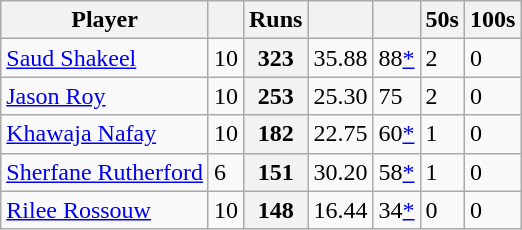<table class="wikitable sortable">
<tr>
<th class=unsortable>Player</th>
<th></th>
<th class=unsortable>Runs</th>
<th></th>
<th></th>
<th>50s</th>
<th>100s</th>
</tr>
<tr>
<td><a href='#'>Saud Shakeel</a></td>
<td>10</td>
<th>323</th>
<td>35.88</td>
<td>88<a href='#'>*</a></td>
<td>2</td>
<td>0</td>
</tr>
<tr>
<td><a href='#'>Jason Roy</a></td>
<td>10</td>
<th>253</th>
<td>25.30</td>
<td>75</td>
<td>2</td>
<td>0</td>
</tr>
<tr>
<td><a href='#'>Khawaja Nafay</a></td>
<td>10</td>
<th>182</th>
<td>22.75</td>
<td>60<a href='#'>*</a></td>
<td>1</td>
<td>0</td>
</tr>
<tr>
<td><a href='#'>Sherfane Rutherford</a></td>
<td>6</td>
<th>151</th>
<td>30.20</td>
<td>58<a href='#'>*</a></td>
<td>1</td>
<td>0</td>
</tr>
<tr>
<td><a href='#'>Rilee Rossouw</a></td>
<td>10</td>
<th>148</th>
<td>16.44</td>
<td>34<a href='#'>*</a></td>
<td>0</td>
<td>0</td>
</tr>
</table>
